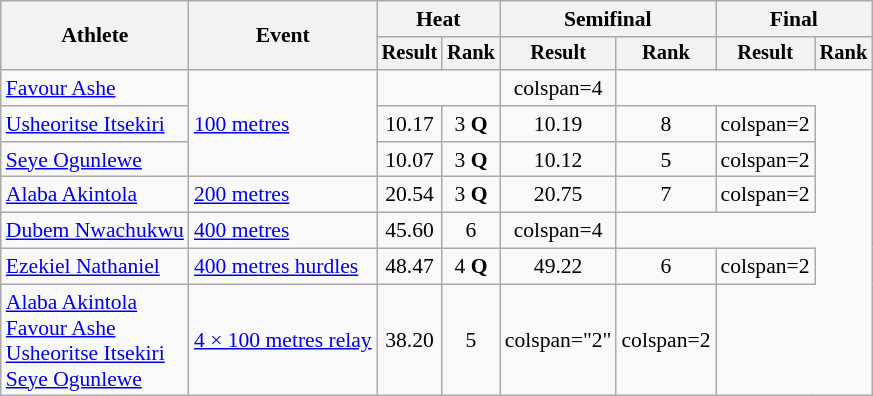<table class="wikitable" style="font-size:90%">
<tr>
<th rowspan="2">Athlete</th>
<th rowspan="2">Event</th>
<th colspan="2">Heat</th>
<th colspan="2">Semifinal</th>
<th colspan="2">Final</th>
</tr>
<tr style="font-size:95%">
<th>Result</th>
<th>Rank</th>
<th>Result</th>
<th>Rank</th>
<th>Result</th>
<th>Rank</th>
</tr>
<tr align="center">
<td align=left><a href='#'>Favour Ashe</a></td>
<td align=left rowspan=3><a href='#'>100 metres</a></td>
<td colspan=2></td>
<td>colspan=4 </td>
</tr>
<tr align="center">
<td align=left><a href='#'>Usheoritse Itsekiri</a></td>
<td>10.17</td>
<td>3 <strong>Q</strong></td>
<td>10.19</td>
<td>8</td>
<td>colspan=2 </td>
</tr>
<tr align="center">
<td align=left><a href='#'>Seye Ogunlewe</a></td>
<td>10.07</td>
<td>3 <strong>Q</strong></td>
<td>10.12</td>
<td>5</td>
<td>colspan=2 </td>
</tr>
<tr align="center">
<td align=left><a href='#'>Alaba Akintola</a></td>
<td align=left><a href='#'>200 metres</a></td>
<td>20.54</td>
<td>3 <strong>Q</strong></td>
<td>20.75</td>
<td>7</td>
<td>colspan=2 </td>
</tr>
<tr align="center">
<td align=left><a href='#'>Dubem Nwachukwu</a></td>
<td align=left><a href='#'>400 metres</a></td>
<td>45.60</td>
<td>6</td>
<td>colspan=4 </td>
</tr>
<tr align="center">
<td align=left><a href='#'>Ezekiel Nathaniel</a></td>
<td align=left><a href='#'>400 metres hurdles</a></td>
<td>48.47 </td>
<td>4 <strong>Q</strong></td>
<td>49.22</td>
<td>6</td>
<td>colspan=2 </td>
</tr>
<tr align="center">
<td align=left><a href='#'>Alaba Akintola</a><br><a href='#'>Favour Ashe</a><br><a href='#'>Usheoritse Itsekiri</a><br><a href='#'>Seye Ogunlewe</a></td>
<td align=left><a href='#'>4 × 100 metres relay</a></td>
<td>38.20 </td>
<td>5</td>
<td>colspan="2" </td>
<td>colspan=2 </td>
</tr>
</table>
